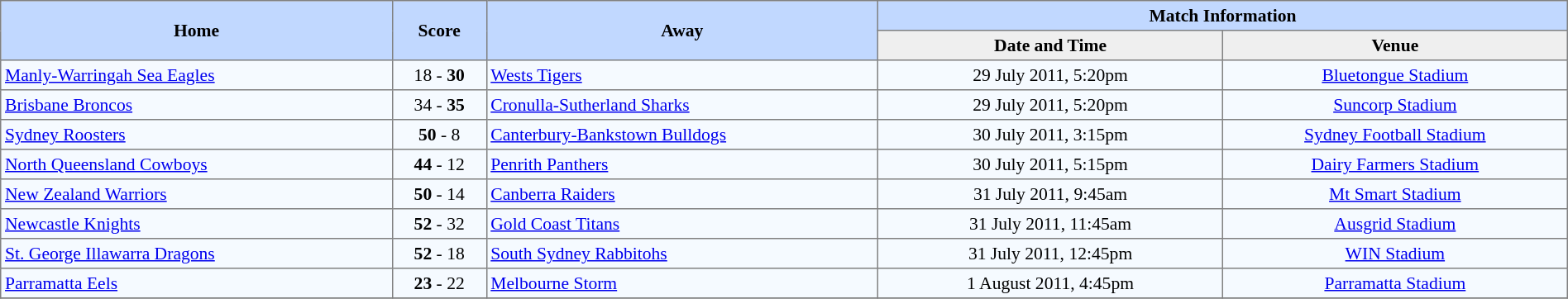<table border=1 style="border-collapse:collapse; font-size:90%; text-align:center;" cellpadding=3 cellspacing=0 width=100%>
<tr bgcolor=#C1D8FF>
<th rowspan=2 width=25%>Home</th>
<th rowspan=2 width=6%>Score</th>
<th rowspan=2 width=25%>Away</th>
<th colspan=6>Match Information</th>
</tr>
<tr bgcolor=#EFEFEF>
<th width=22%>Date and Time</th>
<th width=22%>Venue</th>
</tr>
<tr align=center bgcolor=#F5FAFF>
<td align=left> <a href='#'>Manly-Warringah Sea Eagles</a></td>
<td>18 - <strong>30</strong></td>
<td align=left> <a href='#'>Wests Tigers</a></td>
<td>29 July 2011, 5:20pm</td>
<td><a href='#'>Bluetongue Stadium</a></td>
</tr>
<tr align=center bgcolor=#F5FAFF>
<td align=left> <a href='#'>Brisbane Broncos</a></td>
<td>34 - <strong>35</strong></td>
<td align=left> <a href='#'>Cronulla-Sutherland Sharks</a></td>
<td>29 July 2011, 5:20pm</td>
<td><a href='#'>Suncorp Stadium</a></td>
</tr>
<tr align=center bgcolor=#F5FAFF>
<td align=left> <a href='#'>Sydney Roosters</a></td>
<td><strong>50</strong> - 8</td>
<td align=left> <a href='#'>Canterbury-Bankstown Bulldogs</a></td>
<td>30 July 2011, 3:15pm</td>
<td><a href='#'>Sydney Football Stadium</a></td>
</tr>
<tr align=center bgcolor=#F5FAFF>
<td align=left> <a href='#'>North Queensland Cowboys</a></td>
<td><strong>44</strong> - 12</td>
<td align=left> <a href='#'>Penrith Panthers</a></td>
<td>30 July 2011, 5:15pm</td>
<td><a href='#'>Dairy Farmers Stadium</a></td>
</tr>
<tr align=center bgcolor=#F5FAFF>
<td align=left> <a href='#'>New Zealand Warriors</a></td>
<td><strong>50</strong> - 14</td>
<td align=left> <a href='#'>Canberra Raiders</a></td>
<td>31 July 2011, 9:45am</td>
<td><a href='#'>Mt Smart Stadium</a></td>
</tr>
<tr align=center bgcolor=#F5FAFF>
<td align=left> <a href='#'>Newcastle Knights</a></td>
<td><strong>52</strong> - 32</td>
<td align=left> <a href='#'>Gold Coast Titans</a></td>
<td>31 July 2011, 11:45am</td>
<td><a href='#'>Ausgrid Stadium</a></td>
</tr>
<tr align=center bgcolor=#F5FAFF>
<td align=left> <a href='#'>St. George Illawarra Dragons</a></td>
<td><strong>52</strong> - 18</td>
<td align=left> <a href='#'>South Sydney Rabbitohs</a></td>
<td>31 July 2011, 12:45pm</td>
<td><a href='#'>WIN Stadium</a></td>
</tr>
<tr align=center bgcolor=#F5FAFF>
<td align=left> <a href='#'>Parramatta Eels</a></td>
<td><strong>23</strong> - 22</td>
<td align=left> <a href='#'>Melbourne Storm</a></td>
<td>1 August 2011, 4:45pm</td>
<td><a href='#'>Parramatta Stadium</a></td>
</tr>
<tr>
</tr>
</table>
